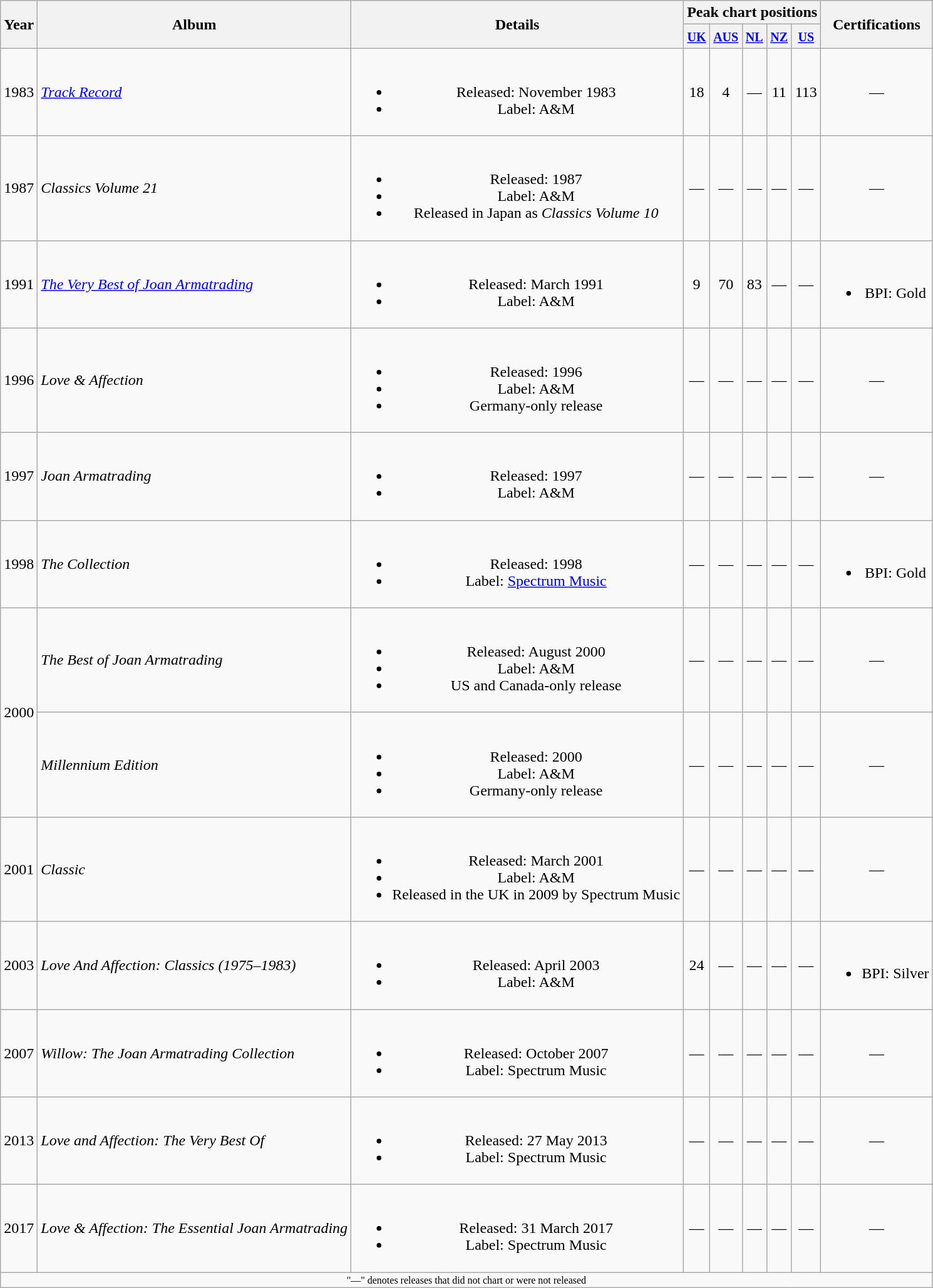<table class="wikitable" style="text-align:center">
<tr>
<th rowspan="2">Year</th>
<th rowspan="2">Album</th>
<th rowspan="2">Details</th>
<th colspan="5">Peak chart positions</th>
<th rowspan="2">Certifications</th>
</tr>
<tr>
<th><small><a href='#'>UK</a></small><br></th>
<th><small><a href='#'>AUS</a></small><br></th>
<th><small><a href='#'>NL</a></small><br></th>
<th><small><a href='#'>NZ</a></small><br></th>
<th><small><a href='#'>US</a></small><br></th>
</tr>
<tr>
<td>1983</td>
<td align="left"><em><a href='#'>Track Record</a></em></td>
<td><br><ul><li>Released: November 1983</li><li>Label: A&M</li></ul></td>
<td>18</td>
<td>4</td>
<td>—</td>
<td>11</td>
<td>113</td>
<td>—</td>
</tr>
<tr>
<td>1987</td>
<td align="left"><em>Classics Volume 21</em></td>
<td><br><ul><li>Released: 1987</li><li>Label: A&M</li><li>Released in Japan as <em>Classics Volume 10</em></li></ul></td>
<td>—</td>
<td>—</td>
<td>—</td>
<td>—</td>
<td>—</td>
<td>—</td>
</tr>
<tr>
<td>1991</td>
<td align="left"><em><a href='#'>The Very Best of Joan Armatrading</a></em></td>
<td><br><ul><li>Released: March 1991</li><li>Label: A&M</li></ul></td>
<td>9</td>
<td>70</td>
<td>83</td>
<td>—</td>
<td>—</td>
<td><br><ul><li>BPI: Gold</li></ul></td>
</tr>
<tr>
<td>1996</td>
<td align="left"><em>Love & Affection</em></td>
<td><br><ul><li>Released: 1996</li><li>Label: A&M</li><li>Germany-only release</li></ul></td>
<td>—</td>
<td>—</td>
<td>—</td>
<td>—</td>
<td>—</td>
<td>—</td>
</tr>
<tr>
<td>1997</td>
<td align="left"><em>Joan Armatrading</em></td>
<td><br><ul><li>Released: 1997</li><li>Label: A&M</li></ul></td>
<td>—</td>
<td>—</td>
<td>—</td>
<td>—</td>
<td>—</td>
<td>—</td>
</tr>
<tr>
<td>1998</td>
<td align="left"><em>The Collection</em></td>
<td><br><ul><li>Released: 1998</li><li>Label: <a href='#'>Spectrum Music</a></li></ul></td>
<td>—</td>
<td>—</td>
<td>—</td>
<td>—</td>
<td>—</td>
<td><br><ul><li>BPI: Gold</li></ul></td>
</tr>
<tr>
<td rowspan="2">2000</td>
<td align="left"><em>The Best of Joan Armatrading</em></td>
<td><br><ul><li>Released: August 2000</li><li>Label: A&M</li><li>US and Canada-only release</li></ul></td>
<td>—</td>
<td>—</td>
<td>—</td>
<td>—</td>
<td>—</td>
<td>—</td>
</tr>
<tr>
<td align="left"><em>Millennium Edition</em></td>
<td><br><ul><li>Released: 2000</li><li>Label: A&M</li><li>Germany-only release</li></ul></td>
<td>—</td>
<td>—</td>
<td>—</td>
<td>—</td>
<td>—</td>
<td>—</td>
</tr>
<tr>
<td>2001</td>
<td align="left"><em>Classic</em></td>
<td><br><ul><li>Released: March 2001</li><li>Label: A&M</li><li>Released in the UK in 2009 by Spectrum Music</li></ul></td>
<td>—</td>
<td>—</td>
<td>—</td>
<td>—</td>
<td>—</td>
<td>—</td>
</tr>
<tr>
<td>2003</td>
<td align="left"><em>Love And Affection: Classics (1975–1983)</em></td>
<td><br><ul><li>Released: April 2003</li><li>Label: A&M</li></ul></td>
<td>24</td>
<td>—</td>
<td>—</td>
<td>—</td>
<td>—</td>
<td><br><ul><li>BPI: Silver</li></ul></td>
</tr>
<tr>
<td>2007</td>
<td align="left"><em>Willow: The Joan Armatrading Collection</em></td>
<td><br><ul><li>Released: October 2007</li><li>Label: Spectrum Music</li></ul></td>
<td>—</td>
<td>—</td>
<td>—</td>
<td>—</td>
<td>—</td>
<td>—</td>
</tr>
<tr>
<td>2013</td>
<td align="left"><em>Love and Affection: The Very Best Of</em></td>
<td><br><ul><li>Released: 27 May 2013</li><li>Label: Spectrum Music</li></ul></td>
<td>—</td>
<td>—</td>
<td>—</td>
<td>—</td>
<td>—</td>
<td>—</td>
</tr>
<tr>
<td>2017</td>
<td align="left"><em>Love & Affection: The Essential Joan Armatrading</em></td>
<td><br><ul><li>Released: 31 March 2017</li><li>Label: Spectrum Music</li></ul></td>
<td>—</td>
<td>—</td>
<td>—</td>
<td>—</td>
<td>—</td>
<td>—</td>
</tr>
<tr>
<td colspan="9" style="font-size:8pt">"—" denotes releases that did not chart or were not released</td>
</tr>
</table>
